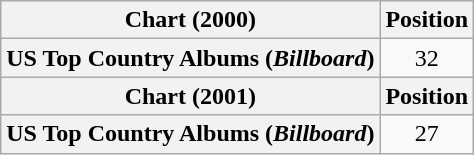<table class="wikitable plainrowheaders" style="text-align:center">
<tr>
<th scope="col">Chart (2000)</th>
<th scope="col">Position</th>
</tr>
<tr>
<th scope="row">US Top Country Albums (<em>Billboard</em>)</th>
<td>32</td>
</tr>
<tr>
<th scope="col">Chart (2001)</th>
<th scope="col">Position</th>
</tr>
<tr>
<th scope="row">US Top Country Albums (<em>Billboard</em>)</th>
<td>27</td>
</tr>
</table>
